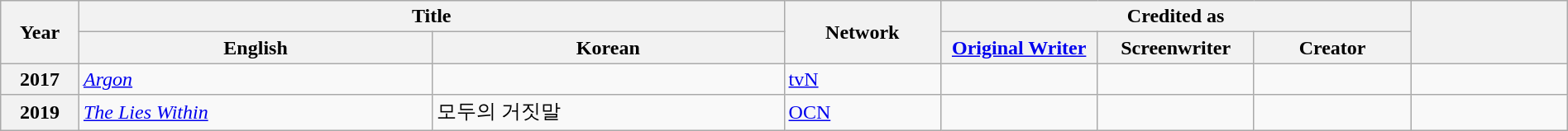<table class="wikitable sortable plainrowheaders" style="text-align:none; font-size:100%; padding:0 auto; width:100%; margin:auto">
<tr>
<th rowspan="2" scope="col" style="width:5%;">Year</th>
<th colspan="2" scope="col">Title</th>
<th rowspan="2" scope="col" style="width:10%;">Network</th>
<th colspan="3" scope="col">Credited as</th>
<th rowspan="2" scope="col" style="width:10%;" class="unsortable"></th>
</tr>
<tr>
<th>English</th>
<th>Korean</th>
<th style="width:10%;" class="unsortable"><a href='#'>Original Writer</a></th>
<th style="width:10%;" class="unsortable">Screenwriter</th>
<th style="width:10%;" class="unsortable">Creator</th>
</tr>
<tr>
<th scope="row">2017</th>
<td><em><a href='#'>Argon</a></em></td>
<td></td>
<td><a href='#'>tvN</a></td>
<td></td>
<td></td>
<td></td>
<td></td>
</tr>
<tr>
<th scope="row">2019</th>
<td><em><a href='#'>The Lies Within</a></em></td>
<td>모두의 거짓말</td>
<td><a href='#'>OCN</a></td>
<td></td>
<td></td>
<td></td>
<td></td>
</tr>
</table>
